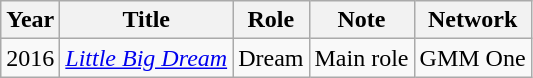<table class="wikitable">
<tr>
<th>Year</th>
<th>Title</th>
<th>Role</th>
<th>Note</th>
<th>Network</th>
</tr>
<tr>
<td>2016</td>
<td><em><a href='#'>Little Big Dream</a></em></td>
<td>Dream</td>
<td>Main role</td>
<td>GMM One</td>
</tr>
</table>
